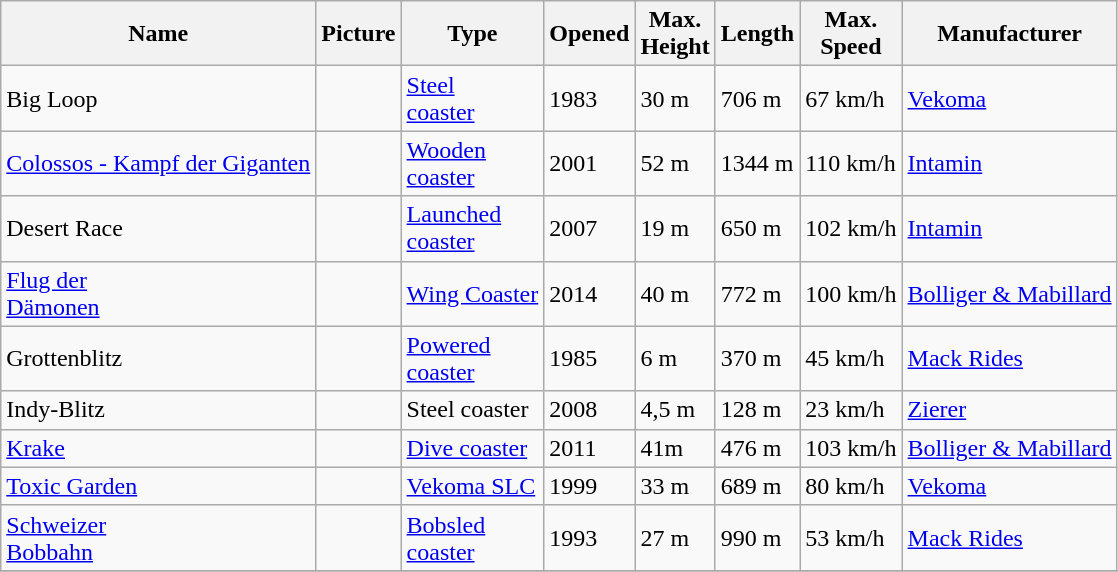<table class="sortable wikitable">
<tr>
<th>Name</th>
<th>Picture</th>
<th>Type</th>
<th>Opened</th>
<th>Max.<br>Height</th>
<th>Length</th>
<th>Max.<br>Speed</th>
<th>Manufacturer</th>
</tr>
<tr>
<td>Big Loop</td>
<td> </td>
<td><a href='#'>Steel<br>coaster</a></td>
<td>1983</td>
<td>30 m</td>
<td>706 m</td>
<td>67 km/h</td>
<td><a href='#'>Vekoma</a></td>
</tr>
<tr>
<td><a href='#'>Colossos - Kampf der Giganten</a></td>
<td> </td>
<td><a href='#'>Wooden<br>coaster</a></td>
<td>2001</td>
<td>52 m</td>
<td>1344 m</td>
<td>110 km/h</td>
<td><a href='#'>Intamin</a></td>
</tr>
<tr>
<td>Desert Race</td>
<td> </td>
<td><a href='#'>Launched<br>coaster</a></td>
<td>2007</td>
<td>19 m</td>
<td>650 m</td>
<td>102 km/h</td>
<td><a href='#'>Intamin</a></td>
</tr>
<tr>
<td><a href='#'>Flug der<br>Dämonen</a></td>
<td> </td>
<td><a href='#'>Wing Coaster</a></td>
<td>2014</td>
<td>40 m</td>
<td>772 m</td>
<td>100 km/h</td>
<td><a href='#'>Bolliger & Mabillard</a></td>
</tr>
<tr>
<td>Grottenblitz</td>
<td> </td>
<td><a href='#'>Powered<br>coaster</a></td>
<td>1985</td>
<td>6 m</td>
<td>370 m</td>
<td>45 km/h</td>
<td><a href='#'>Mack Rides</a></td>
</tr>
<tr>
<td>Indy-Blitz</td>
<td></td>
<td>Steel coaster</td>
<td>2008</td>
<td>4,5 m</td>
<td>128 m</td>
<td>23 km/h</td>
<td><a href='#'>Zierer</a></td>
</tr>
<tr>
<td><a href='#'>Krake</a></td>
<td> </td>
<td><a href='#'>Dive coaster</a></td>
<td>2011</td>
<td>41m</td>
<td>476 m</td>
<td>103 km/h</td>
<td><a href='#'>Bolliger & Mabillard</a></td>
</tr>
<tr>
<td><a href='#'>Toxic Garden</a></td>
<td> </td>
<td><a href='#'>Vekoma SLC</a></td>
<td>1999</td>
<td>33 m</td>
<td>689 m</td>
<td>80 km/h</td>
<td><a href='#'>Vekoma</a></td>
</tr>
<tr>
<td><a href='#'>Schweizer<br>Bobbahn</a></td>
<td> </td>
<td><a href='#'>Bobsled<br>coaster</a></td>
<td>1993</td>
<td>27 m</td>
<td>990 m</td>
<td>53 km/h</td>
<td><a href='#'>Mack Rides</a></td>
</tr>
<tr>
</tr>
</table>
